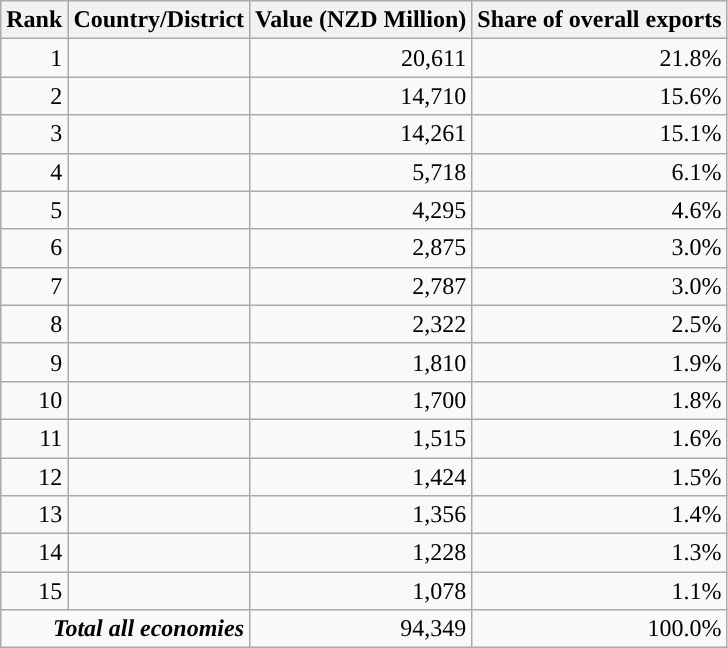<table class="wikitable sortable" style="text-align:right;">
<tr>
<th>Rank</th>
<th>Country/District</th>
<th>Value (NZD Million)</th>
<th>Share of overall exports</th>
</tr>
<tr>
<td>1</td>
<td><strong></strong></td>
<td>20,611</td>
<td>21.8%</td>
</tr>
<tr>
<td>2</td>
<td><strong></strong></td>
<td>14,710</td>
<td>15.6%</td>
</tr>
<tr>
<td>3</td>
<td><strong></strong></td>
<td>14,261</td>
<td>15.1%</td>
</tr>
<tr>
<td>4</td>
<td><strong></strong></td>
<td>5,718</td>
<td>6.1%</td>
</tr>
<tr>
<td>5</td>
<td><strong></strong></td>
<td>4,295</td>
<td>4.6%</td>
</tr>
<tr>
<td>6</td>
<td><strong></strong></td>
<td>2,875</td>
<td>3.0%</td>
</tr>
<tr>
<td>7</td>
<td><strong></strong></td>
<td>2,787</td>
<td>3.0%</td>
</tr>
<tr>
<td>8</td>
<td><strong></strong></td>
<td>2,322</td>
<td>2.5%</td>
</tr>
<tr>
<td>9</td>
<td><strong></strong></td>
<td>1,810</td>
<td>1.9%</td>
</tr>
<tr>
<td>10</td>
<td><strong></strong></td>
<td>1,700</td>
<td>1.8%</td>
</tr>
<tr>
<td>11</td>
<td><strong></strong></td>
<td>1,515</td>
<td>1.6%</td>
</tr>
<tr>
<td>12</td>
<td><strong></strong></td>
<td>1,424</td>
<td>1.5%</td>
</tr>
<tr>
<td>13</td>
<td><strong></strong></td>
<td>1,356</td>
<td>1.4%</td>
</tr>
<tr>
<td>14</td>
<td><strong></strong></td>
<td>1,228</td>
<td>1.3%</td>
</tr>
<tr>
<td>15</td>
<td><strong></strong></td>
<td>1,078</td>
<td>1.1%</td>
</tr>
<tr class="sortbottom">
<td colspan="2"><strong><em>Total all economies</em></strong></td>
<td>94,349</td>
<td>100.0%</td>
</tr>
</table>
